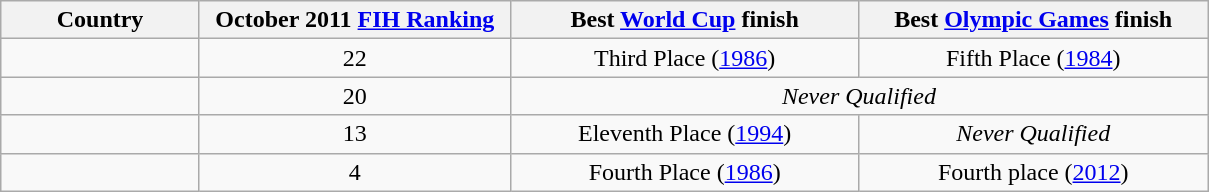<table class="wikitable">
<tr>
<th style="width:125px;">Country</th>
<th style="width:200px;">October 2011 <a href='#'>FIH Ranking</a></th>
<th style="width:225px;">Best <a href='#'>World Cup</a> finish</th>
<th style="width:225px;">Best <a href='#'>Olympic Games</a> finish</th>
</tr>
<tr style="text-align:center;">
<td style="text-align:left;"></td>
<td>22</td>
<td>Third Place (<a href='#'>1986</a>)</td>
<td>Fifth Place (<a href='#'>1984</a>)</td>
</tr>
<tr style="text-align:center;">
<td style="text-align:left;"></td>
<td>20</td>
<td colspan=2><em>Never Qualified</em></td>
</tr>
<tr style="text-align:center;">
<td style="text-align:left;"></td>
<td>13</td>
<td>Eleventh Place (<a href='#'>1994</a>)</td>
<td><em>Never Qualified</em></td>
</tr>
<tr style="text-align:center;">
<td style="text-align:left;"></td>
<td>4</td>
<td>Fourth Place (<a href='#'>1986</a>)</td>
<td>Fourth place (<a href='#'>2012</a>)</td>
</tr>
</table>
